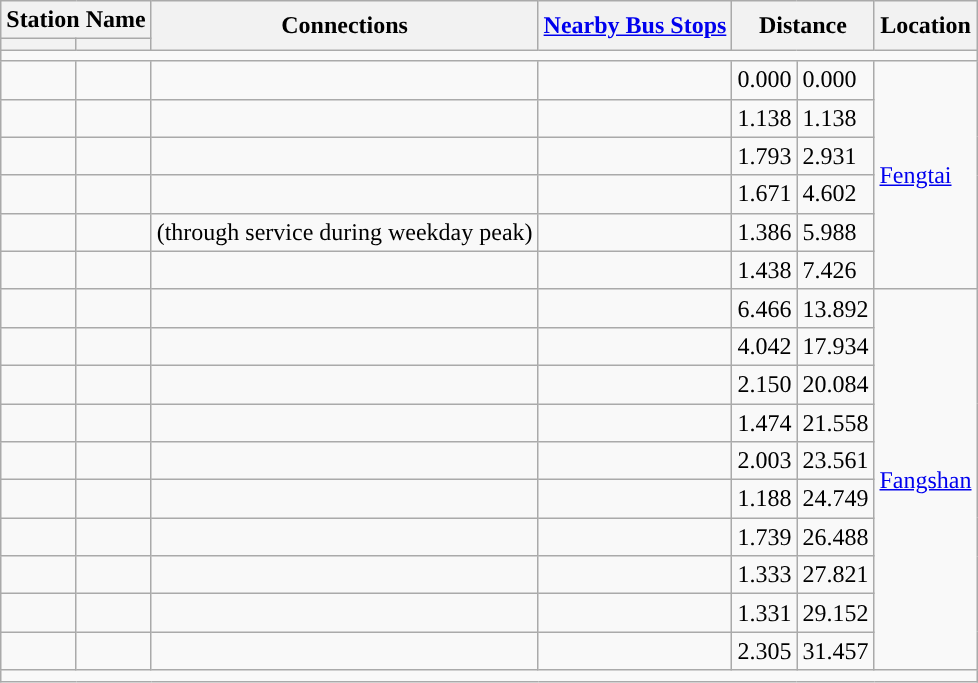<table class="wikitable">
<tr>
<th colspan="2">Station Name</th>
<th rowspan="2">Connections</th>
<th rowspan="2"><a href='#'>Nearby Bus Stops</a></th>
<th colspan="2" rowspan="2">Distance<br></th>
<th rowspan="2">Location</th>
</tr>
<tr>
<th></th>
<th></th>
</tr>
<tr style="background:#">
<td colspan = "7"></td>
</tr>
<tr>
<td></td>
<td></td>
<td></td>
<td></td>
<td>0.000</td>
<td>0.000</td>
<td rowspan="6"><a href='#'>Fengtai</a></td>
</tr>
<tr>
<td></td>
<td></td>
<td></td>
<td></td>
<td>1.138</td>
<td>1.138</td>
</tr>
<tr>
<td></td>
<td></td>
<td></td>
<td></td>
<td>1.793</td>
<td>2.931</td>
</tr>
<tr>
<td></td>
<td></td>
<td></td>
<td></td>
<td>1.671</td>
<td>4.602</td>
</tr>
<tr>
<td></td>
<td></td>
<td align="left"> (through service during weekday peak)</td>
<td></td>
<td>1.386</td>
<td>5.988</td>
</tr>
<tr>
<td></td>
<td></td>
<td></td>
<td></td>
<td>1.438</td>
<td>7.426</td>
</tr>
<tr>
<td></td>
<td></td>
<td></td>
<td></td>
<td>6.466</td>
<td>13.892</td>
<td rowspan="10"><a href='#'>Fangshan</a></td>
</tr>
<tr>
<td></td>
<td></td>
<td></td>
<td></td>
<td>4.042</td>
<td>17.934</td>
</tr>
<tr>
<td></td>
<td></td>
<td></td>
<td></td>
<td>2.150</td>
<td>20.084</td>
</tr>
<tr>
<td></td>
<td></td>
<td></td>
<td></td>
<td>1.474</td>
<td>21.558</td>
</tr>
<tr>
<td></td>
<td></td>
<td></td>
<td></td>
<td>2.003</td>
<td>23.561</td>
</tr>
<tr>
<td></td>
<td></td>
<td></td>
<td></td>
<td>1.188</td>
<td>24.749</td>
</tr>
<tr>
<td></td>
<td></td>
<td></td>
<td></td>
<td>1.739</td>
<td>26.488</td>
</tr>
<tr>
<td></td>
<td></td>
<td></td>
<td></td>
<td>1.333</td>
<td>27.821</td>
</tr>
<tr>
<td></td>
<td></td>
<td></td>
<td></td>
<td>1.331</td>
<td>29.152</td>
</tr>
<tr>
<td></td>
<td></td>
<td></td>
<td></td>
<td>2.305</td>
<td>31.457</td>
</tr>
<tr style="background:#">
<td colspan = "7"></td>
</tr>
</table>
